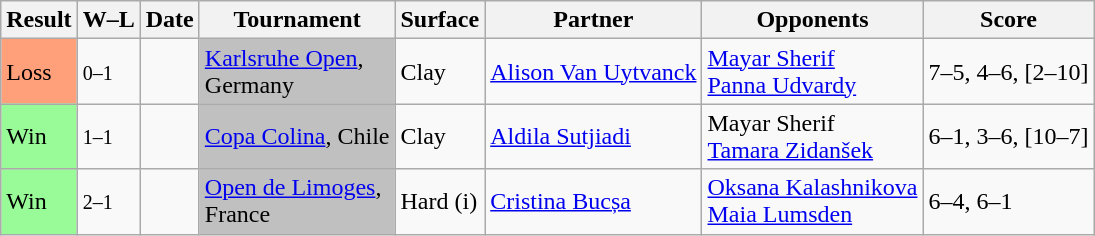<table class="sortable wikitable">
<tr>
<th>Result</th>
<th class="unsortable">W–L</th>
<th>Date</th>
<th>Tournament</th>
<th>Surface</th>
<th>Partner</th>
<th>Opponents</th>
<th class="unsortable">Score</th>
</tr>
<tr>
<td style="background:#ffa07a;">Loss</td>
<td><small>0–1</small></td>
<td><a href='#'></a></td>
<td bgcolor=silver><a href='#'>Karlsruhe Open</a>, <br>Germany</td>
<td>Clay</td>
<td> <a href='#'>Alison Van Uytvanck</a></td>
<td> <a href='#'>Mayar Sherif</a> <br>  <a href='#'>Panna Udvardy</a></td>
<td>7–5, 4–6, [2–10]</td>
</tr>
<tr>
<td style="background:#98fb98;">Win</td>
<td><small>1–1</small></td>
<td><a href='#'></a></td>
<td bgcolor=silver><a href='#'>Copa Colina</a>, Chile</td>
<td>Clay</td>
<td> <a href='#'>Aldila Sutjiadi</a></td>
<td> Mayar Sherif <br>  <a href='#'>Tamara Zidanšek</a></td>
<td>6–1, 3–6, [10–7]</td>
</tr>
<tr>
<td style="background:#98fb98;">Win</td>
<td><small>2–1</small></td>
<td><a href='#'></a></td>
<td style=background:silver><a href='#'>Open de Limoges</a>, <br>France</td>
<td>Hard (i)</td>
<td> <a href='#'>Cristina Bucșa</a></td>
<td> <a href='#'>Oksana Kalashnikova</a> <br>  <a href='#'>Maia Lumsden</a></td>
<td>6–4, 6–1</td>
</tr>
</table>
